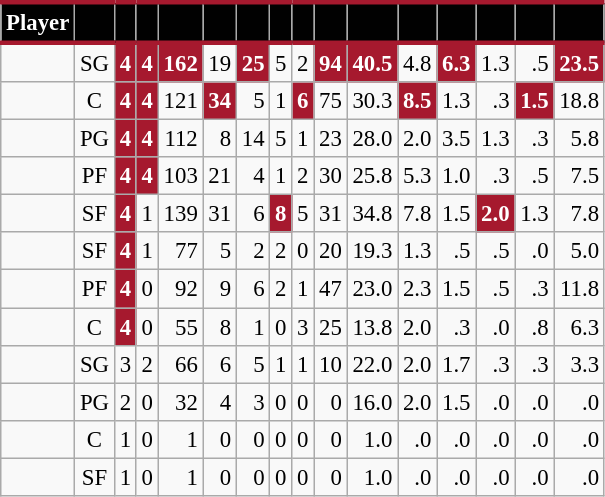<table class="wikitable sortable" style="font-size: 95%; text-align:right;">
<tr>
<th style="background:#010101; color:#FFFFFF; border-top:#A6192E 3px solid; border-bottom:#A6192E 3px solid;">Player</th>
<th style="background:#010101; color:#FFFFFF; border-top:#A6192E 3px solid; border-bottom:#A6192E 3px solid;"></th>
<th style="background:#010101; color:#FFFFFF; border-top:#A6192E 3px solid; border-bottom:#A6192E 3px solid;"></th>
<th style="background:#010101; color:#FFFFFF; border-top:#A6192E 3px solid; border-bottom:#A6192E 3px solid;"></th>
<th style="background:#010101; color:#FFFFFF; border-top:#A6192E 3px solid; border-bottom:#A6192E 3px solid;"></th>
<th style="background:#010101; color:#FFFFFF; border-top:#A6192E 3px solid; border-bottom:#A6192E 3px solid;"></th>
<th style="background:#010101; color:#FFFFFF; border-top:#A6192E 3px solid; border-bottom:#A6192E 3px solid;"></th>
<th style="background:#010101; color:#FFFFFF; border-top:#A6192E 3px solid; border-bottom:#A6192E 3px solid;"></th>
<th style="background:#010101; color:#FFFFFF; border-top:#A6192E 3px solid; border-bottom:#A6192E 3px solid;"></th>
<th style="background:#010101; color:#FFFFFF; border-top:#A6192E 3px solid; border-bottom:#A6192E 3px solid;"></th>
<th style="background:#010101; color:#FFFFFF; border-top:#A6192E 3px solid; border-bottom:#A6192E 3px solid;"></th>
<th style="background:#010101; color:#FFFFFF; border-top:#A6192E 3px solid; border-bottom:#A6192E 3px solid;"></th>
<th style="background:#010101; color:#FFFFFF; border-top:#A6192E 3px solid; border-bottom:#A6192E 3px solid;"></th>
<th style="background:#010101; color:#FFFFFF; border-top:#A6192E 3px solid; border-bottom:#A6192E 3px solid;"></th>
<th style="background:#010101; color:#FFFFFF; border-top:#A6192E 3px solid; border-bottom:#A6192E 3px solid;"></th>
<th style="background:#010101; color:#FFFFFF; border-top:#A6192E 3px solid; border-bottom:#A6192E 3px solid;"></th>
</tr>
<tr>
<td style="text-align:left;"></td>
<td style="text-align:center;">SG</td>
<td style="background:#A6192E; color:#FFFFFF;"><strong>4</strong></td>
<td style="background:#A6192E; color:#FFFFFF;"><strong>4</strong></td>
<td style="background:#A6192E; color:#FFFFFF;"><strong>162</strong></td>
<td>19</td>
<td style="background:#A6192E; color:#FFFFFF;"><strong>25</strong></td>
<td>5</td>
<td>2</td>
<td style="background:#A6192E; color:#FFFFFF;"><strong>94</strong></td>
<td style="background:#A6192E; color:#FFFFFF;"><strong>40.5</strong></td>
<td>4.8</td>
<td style="background:#A6192E; color:#FFFFFF;"><strong>6.3</strong></td>
<td>1.3</td>
<td>.5</td>
<td style="background:#A6192E; color:#FFFFFF;"><strong>23.5</strong></td>
</tr>
<tr>
<td style="text-align:left;"></td>
<td style="text-align:center;">C</td>
<td style="background:#A6192E; color:#FFFFFF;"><strong>4</strong></td>
<td style="background:#A6192E; color:#FFFFFF;"><strong>4</strong></td>
<td>121</td>
<td style="background:#A6192E; color:#FFFFFF;"><strong>34</strong></td>
<td>5</td>
<td>1</td>
<td style="background:#A6192E; color:#FFFFFF;"><strong>6</strong></td>
<td>75</td>
<td>30.3</td>
<td style="background:#A6192E; color:#FFFFFF;"><strong>8.5</strong></td>
<td>1.3</td>
<td>.3</td>
<td style="background:#A6192E; color:#FFFFFF;"><strong>1.5</strong></td>
<td>18.8</td>
</tr>
<tr>
<td style="text-align:left;"></td>
<td style="text-align:center;">PG</td>
<td style="background:#A6192E; color:#FFFFFF;"><strong>4</strong></td>
<td style="background:#A6192E; color:#FFFFFF;"><strong>4</strong></td>
<td>112</td>
<td>8</td>
<td>14</td>
<td>5</td>
<td>1</td>
<td>23</td>
<td>28.0</td>
<td>2.0</td>
<td>3.5</td>
<td>1.3</td>
<td>.3</td>
<td>5.8</td>
</tr>
<tr>
<td style="text-align:left;"></td>
<td style="text-align:center;">PF</td>
<td style="background:#A6192E; color:#FFFFFF;"><strong>4</strong></td>
<td style="background:#A6192E; color:#FFFFFF;"><strong>4</strong></td>
<td>103</td>
<td>21</td>
<td>4</td>
<td>1</td>
<td>2</td>
<td>30</td>
<td>25.8</td>
<td>5.3</td>
<td>1.0</td>
<td>.3</td>
<td>.5</td>
<td>7.5</td>
</tr>
<tr>
<td style="text-align:left;"></td>
<td style="text-align:center;">SF</td>
<td style="background:#A6192E; color:#FFFFFF;"><strong>4</strong></td>
<td>1</td>
<td>139</td>
<td>31</td>
<td>6</td>
<td style="background:#A6192E; color:#FFFFFF;"><strong>8</strong></td>
<td>5</td>
<td>31</td>
<td>34.8</td>
<td>7.8</td>
<td>1.5</td>
<td style="background:#A6192E; color:#FFFFFF;"><strong>2.0</strong></td>
<td>1.3</td>
<td>7.8</td>
</tr>
<tr>
<td style="text-align:left;"></td>
<td style="text-align:center;">SF</td>
<td style="background:#A6192E; color:#FFFFFF;"><strong>4</strong></td>
<td>1</td>
<td>77</td>
<td>5</td>
<td>2</td>
<td>2</td>
<td>0</td>
<td>20</td>
<td>19.3</td>
<td>1.3</td>
<td>.5</td>
<td>.5</td>
<td>.0</td>
<td>5.0</td>
</tr>
<tr>
<td style="text-align:left;"></td>
<td style="text-align:center;">PF</td>
<td style="background:#A6192E; color:#FFFFFF;"><strong>4</strong></td>
<td>0</td>
<td>92</td>
<td>9</td>
<td>6</td>
<td>2</td>
<td>1</td>
<td>47</td>
<td>23.0</td>
<td>2.3</td>
<td>1.5</td>
<td>.5</td>
<td>.3</td>
<td>11.8</td>
</tr>
<tr>
<td style="text-align:left;"></td>
<td style="text-align:center;">C</td>
<td style="background:#A6192E; color:#FFFFFF;"><strong>4</strong></td>
<td>0</td>
<td>55</td>
<td>8</td>
<td>1</td>
<td>0</td>
<td>3</td>
<td>25</td>
<td>13.8</td>
<td>2.0</td>
<td>.3</td>
<td>.0</td>
<td>.8</td>
<td>6.3</td>
</tr>
<tr>
<td style="text-align:left;"></td>
<td style="text-align:center;">SG</td>
<td>3</td>
<td>2</td>
<td>66</td>
<td>6</td>
<td>5</td>
<td>1</td>
<td>1</td>
<td>10</td>
<td>22.0</td>
<td>2.0</td>
<td>1.7</td>
<td>.3</td>
<td>.3</td>
<td>3.3</td>
</tr>
<tr>
<td style="text-align:left;"></td>
<td style="text-align:center;">PG</td>
<td>2</td>
<td>0</td>
<td>32</td>
<td>4</td>
<td>3</td>
<td>0</td>
<td>0</td>
<td>0</td>
<td>16.0</td>
<td>2.0</td>
<td>1.5</td>
<td>.0</td>
<td>.0</td>
<td>.0</td>
</tr>
<tr>
<td style="text-align:left;"></td>
<td style="text-align:center;">C</td>
<td>1</td>
<td>0</td>
<td>1</td>
<td>0</td>
<td>0</td>
<td>0</td>
<td>0</td>
<td>0</td>
<td>1.0</td>
<td>.0</td>
<td>.0</td>
<td>.0</td>
<td>.0</td>
<td>.0</td>
</tr>
<tr>
<td style="text-align:left;"></td>
<td style="text-align:center;">SF</td>
<td>1</td>
<td>0</td>
<td>1</td>
<td>0</td>
<td>0</td>
<td>0</td>
<td>0</td>
<td>0</td>
<td>1.0</td>
<td>.0</td>
<td>.0</td>
<td>.0</td>
<td>.0</td>
<td>.0</td>
</tr>
</table>
